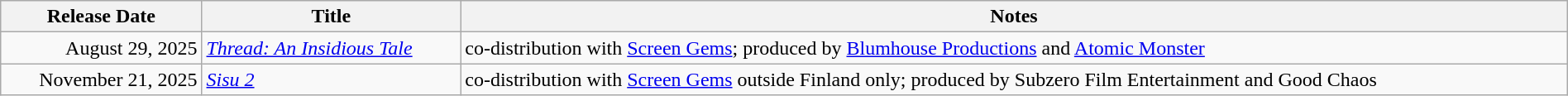<table class="wikitable sortable" style="width:100%;">
<tr>
<th>Release Date</th>
<th>Title</th>
<th>Notes</th>
</tr>
<tr>
<td align="right">August 29, 2025</td>
<td><em><a href='#'>Thread: An Insidious Tale</a></em></td>
<td>co-distribution with <a href='#'>Screen Gems</a>; produced by <a href='#'>Blumhouse Productions</a> and <a href='#'>Atomic Monster</a></td>
</tr>
<tr>
<td align="right">November 21, 2025</td>
<td><em><a href='#'>Sisu 2</a></em></td>
<td>co-distribution with <a href='#'>Screen Gems</a> outside Finland only; produced by Subzero Film Entertainment and Good Chaos</td>
</tr>
</table>
